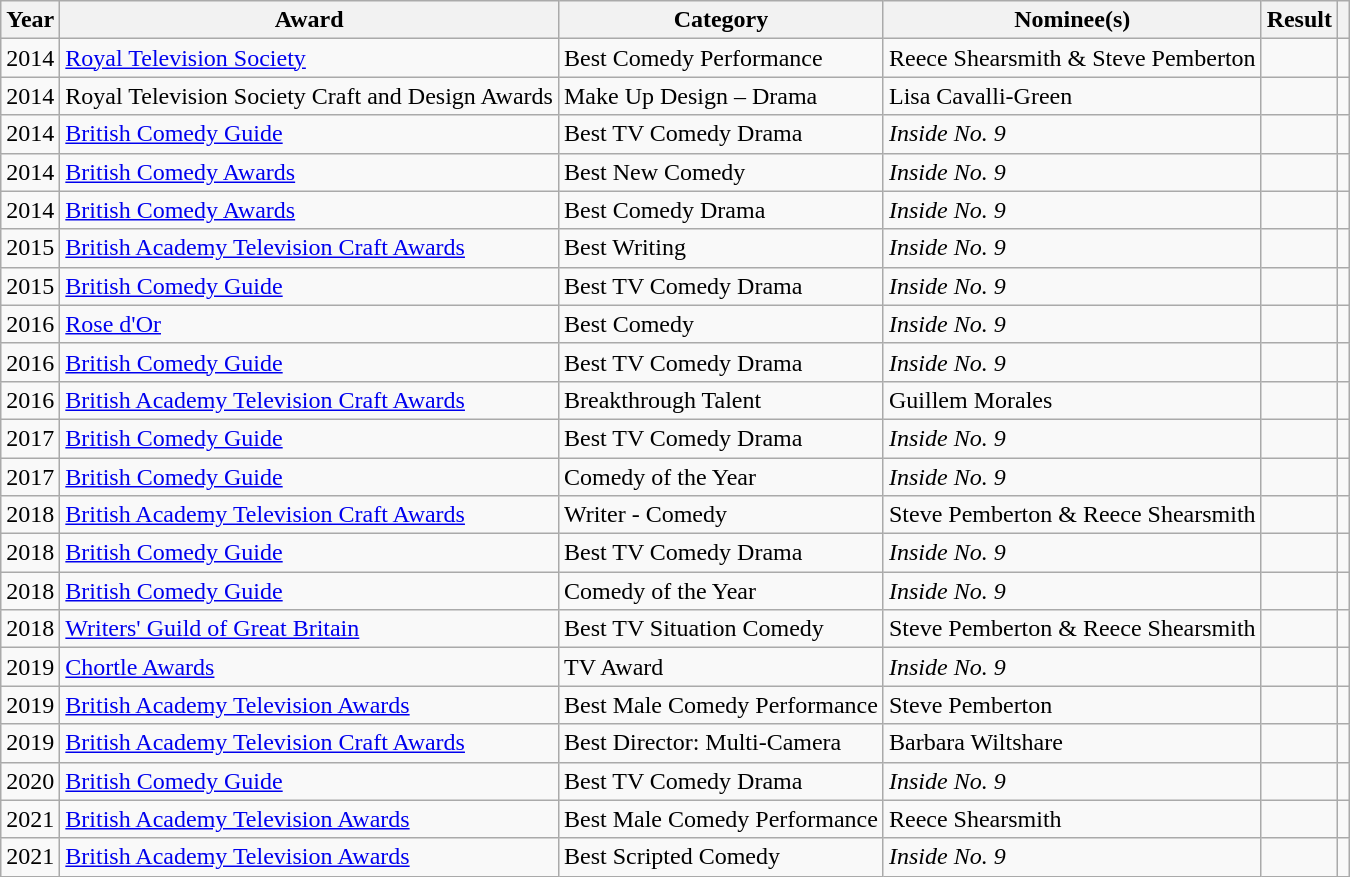<table class="wikitable">
<tr>
<th>Year</th>
<th>Award</th>
<th>Category</th>
<th>Nominee(s)</th>
<th>Result</th>
<th></th>
</tr>
<tr>
<td>2014</td>
<td><a href='#'>Royal Television Society</a></td>
<td>Best Comedy Performance</td>
<td>Reece Shearsmith & Steve Pemberton</td>
<td></td>
<td style="text-align:center;"></td>
</tr>
<tr>
<td>2014</td>
<td>Royal Television Society Craft and Design Awards</td>
<td>Make Up Design – Drama</td>
<td>Lisa Cavalli-Green</td>
<td></td>
<td style="text-align:center;"></td>
</tr>
<tr>
<td>2014</td>
<td><a href='#'>British Comedy Guide</a></td>
<td>Best TV Comedy Drama</td>
<td><em>Inside No. 9</em></td>
<td></td>
<td style="text-align:center;"></td>
</tr>
<tr>
<td>2014</td>
<td><a href='#'>British Comedy Awards</a></td>
<td>Best New Comedy</td>
<td><em>Inside No. 9</em></td>
<td></td>
<td style="text-align:center;"></td>
</tr>
<tr>
<td>2014</td>
<td><a href='#'>British Comedy Awards</a></td>
<td>Best Comedy Drama</td>
<td><em>Inside No. 9</em></td>
<td></td>
<td style="text-align:center;"></td>
</tr>
<tr>
<td>2015</td>
<td><a href='#'>British Academy Television Craft Awards</a></td>
<td>Best Writing</td>
<td><em>Inside No. 9</em></td>
<td></td>
<td style="text-align:center;"></td>
</tr>
<tr>
<td>2015</td>
<td><a href='#'>British Comedy Guide</a></td>
<td>Best TV Comedy Drama</td>
<td><em>Inside No. 9</em></td>
<td></td>
<td style="text-align:center;"></td>
</tr>
<tr>
<td>2016</td>
<td><a href='#'>Rose d'Or</a></td>
<td>Best Comedy</td>
<td><em>Inside No. 9</em></td>
<td></td>
<td style="text-align:center;"></td>
</tr>
<tr>
<td>2016</td>
<td><a href='#'>British Comedy Guide</a></td>
<td>Best TV Comedy Drama</td>
<td><em>Inside No. 9</em></td>
<td></td>
<td style="text-align:center;"></td>
</tr>
<tr>
<td>2016</td>
<td><a href='#'>British Academy Television Craft Awards</a></td>
<td>Breakthrough Talent</td>
<td>Guillem Morales</td>
<td></td>
<td style="text-align:center;"></td>
</tr>
<tr>
<td>2017</td>
<td><a href='#'>British Comedy Guide</a></td>
<td>Best TV Comedy Drama</td>
<td><em>Inside No. 9</em></td>
<td></td>
<td style="text-align:center;"></td>
</tr>
<tr>
<td>2017</td>
<td><a href='#'>British Comedy Guide</a></td>
<td>Comedy of the Year</td>
<td><em>Inside No. 9</em></td>
<td></td>
<td style="text-align:center;"></td>
</tr>
<tr>
<td>2018</td>
<td><a href='#'>British Academy Television Craft Awards</a></td>
<td>Writer - Comedy</td>
<td>Steve Pemberton & Reece Shearsmith</td>
<td></td>
<td style="text-align:center;"></td>
</tr>
<tr>
<td>2018</td>
<td><a href='#'>British Comedy Guide</a></td>
<td>Best TV Comedy Drama</td>
<td><em>Inside No. 9</em></td>
<td></td>
<td style="text-align:center;"></td>
</tr>
<tr>
<td>2018</td>
<td><a href='#'>British Comedy Guide</a></td>
<td>Comedy of the Year</td>
<td><em>Inside No. 9</em></td>
<td></td>
<td style="text-align:center;"></td>
</tr>
<tr>
<td>2018</td>
<td><a href='#'>Writers' Guild of Great Britain</a></td>
<td>Best TV Situation Comedy</td>
<td>Steve Pemberton & Reece Shearsmith</td>
<td></td>
<td style="text-align:center;"></td>
</tr>
<tr>
<td>2019</td>
<td><a href='#'>Chortle Awards</a></td>
<td>TV Award</td>
<td><em>Inside No. 9</em></td>
<td></td>
<td style="text-align:center;"></td>
</tr>
<tr>
<td>2019</td>
<td><a href='#'>British Academy Television Awards</a></td>
<td>Best Male Comedy Performance</td>
<td>Steve Pemberton</td>
<td></td>
<td style="text-align:center;"></td>
</tr>
<tr>
<td>2019</td>
<td><a href='#'>British Academy Television Craft Awards</a></td>
<td>Best Director: Multi-Camera</td>
<td>Barbara Wiltshare</td>
<td></td>
<td style="text-align:center;"></td>
</tr>
<tr>
<td>2020</td>
<td><a href='#'>British Comedy Guide</a></td>
<td>Best TV Comedy Drama</td>
<td><em>Inside No. 9</em></td>
<td></td>
<td style="text-align:center;"></td>
</tr>
<tr>
<td>2021</td>
<td><a href='#'>British Academy Television Awards</a></td>
<td>Best Male Comedy Performance</td>
<td>Reece Shearsmith</td>
<td></td>
<td style="text-align:center;"></td>
</tr>
<tr>
<td>2021</td>
<td><a href='#'>British Academy Television Awards</a></td>
<td>Best Scripted Comedy</td>
<td><em>Inside No. 9</em></td>
<td></td>
<td style="text-align:center;"></td>
</tr>
</table>
